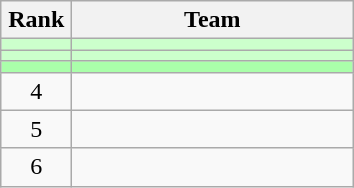<table class="wikitable" style="text-align: center;">
<tr>
<th width=40>Rank</th>
<th width=180>Team</th>
</tr>
<tr bgcolor="#ccffcc">
<td></td>
<td align="left"></td>
</tr>
<tr bgcolor="#ccffcc">
<td></td>
<td align="left"></td>
</tr>
<tr bgcolor="#aaffaa">
<td></td>
<td align="left"></td>
</tr>
<tr>
<td>4</td>
<td align="left"></td>
</tr>
<tr>
<td>5</td>
<td align="left"></td>
</tr>
<tr>
<td>6</td>
<td align="left"></td>
</tr>
</table>
